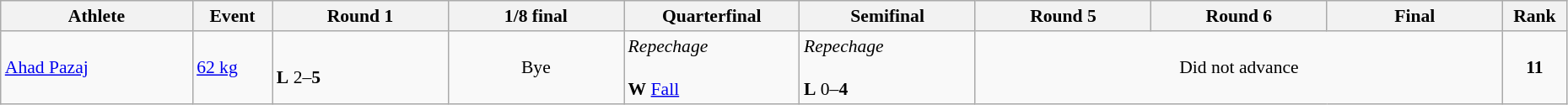<table class="wikitable" width="98%" style="text-align:left; font-size:90%">
<tr>
<th width="12%">Athlete</th>
<th width="5%">Event</th>
<th width="11%">Round 1</th>
<th width="11%">1/8 final</th>
<th width="11%">Quarterfinal</th>
<th width="11%">Semifinal</th>
<th width="11%">Round 5</th>
<th width="11%">Round 6</th>
<th width="11%">Final</th>
<th width="4%">Rank</th>
</tr>
<tr>
<td><a href='#'>Ahad Pazaj</a></td>
<td><a href='#'>62 kg</a></td>
<td><br><strong>L</strong> 2–<strong>5</strong></td>
<td align=center>Bye</td>
<td><em>Repechage</em><br><br><strong>W</strong> <a href='#'>Fall</a></td>
<td><em>Repechage</em><br><br><strong>L</strong> 0–<strong>4</strong></td>
<td colspan=3 align=center>Did not advance</td>
<td align=center><strong>11</strong></td>
</tr>
</table>
